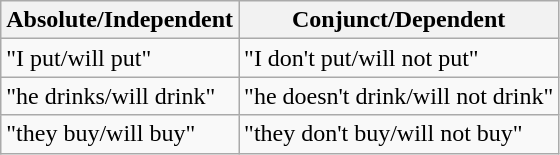<table class="wikitable">
<tr>
<th scope="col">Absolute/Independent</th>
<th scope="col">Conjunct/Dependent</th>
</tr>
<tr>
<td>  "I put/will put"</td>
<td>  "I don't put/will not put"</td>
</tr>
<tr>
<td>  "he drinks/will drink"</td>
<td>  "he doesn't drink/will not drink"</td>
</tr>
<tr>
<td>  "they buy/will buy"</td>
<td>  "they don't buy/will not buy"</td>
</tr>
</table>
